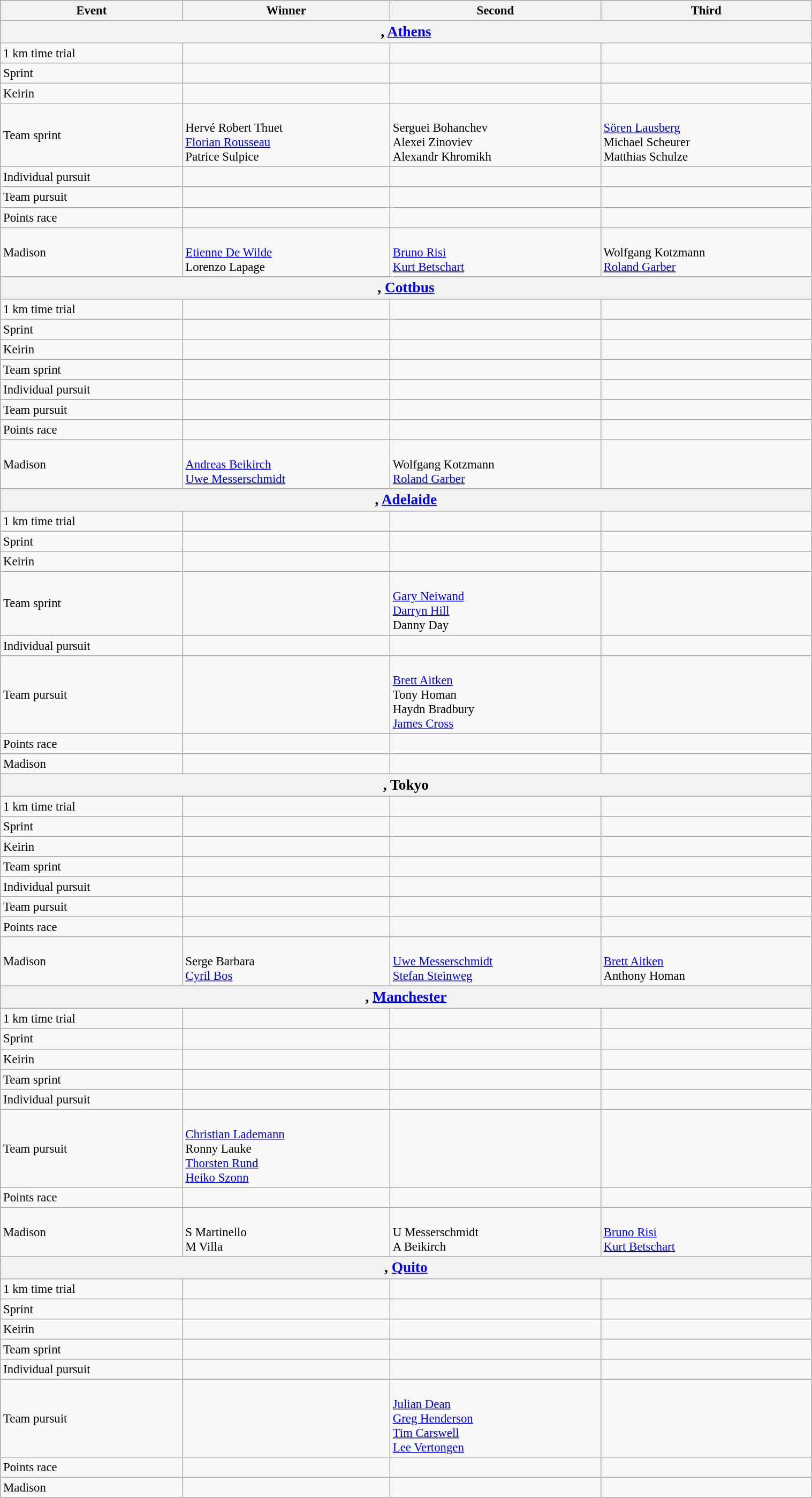<table class=wikitable style="font-size:95%" width="80%">
<tr>
<th>Event</th>
<th>Winner</th>
<th>Second</th>
<th>Third</th>
</tr>
<tr>
<th colspan=4><big>, <a href='#'>Athens</a></big></th>
</tr>
<tr>
<td>1 km time trial</td>
<td></td>
<td></td>
<td></td>
</tr>
<tr>
<td>Sprint</td>
<td></td>
<td></td>
<td></td>
</tr>
<tr>
<td>Keirin</td>
<td></td>
<td></td>
<td></td>
</tr>
<tr>
<td>Team sprint</td>
<td><br>Hervé Robert Thuet<br><a href='#'>Florian Rousseau</a><br>Patrice Sulpice</td>
<td><br>Serguei Bohanchev<br>Alexei Zinoviev<br> Alexandr Khromikh</td>
<td><br><a href='#'>Sören Lausberg</a><br>Michael Scheurer<br>Matthias Schulze</td>
</tr>
<tr>
<td>Individual pursuit</td>
<td></td>
<td></td>
<td></td>
</tr>
<tr>
<td>Team pursuit</td>
<td></td>
<td></td>
<td></td>
</tr>
<tr>
<td>Points race</td>
<td></td>
<td></td>
<td></td>
</tr>
<tr>
<td>Madison</td>
<td><br> <a href='#'>Etienne De Wilde</a><br> Lorenzo Lapage</td>
<td><br><a href='#'>Bruno Risi</a><br><a href='#'>Kurt Betschart</a></td>
<td><br>Wolfgang Kotzmann<br><a href='#'>Roland Garber</a></td>
</tr>
<tr>
<th colspan=4><big>, <a href='#'>Cottbus</a> </big></th>
</tr>
<tr>
<td>1 km time trial</td>
<td></td>
<td></td>
<td></td>
</tr>
<tr>
<td>Sprint</td>
<td></td>
<td></td>
<td></td>
</tr>
<tr>
<td>Keirin</td>
<td></td>
<td></td>
<td></td>
</tr>
<tr>
<td>Team sprint</td>
<td></td>
<td></td>
<td></td>
</tr>
<tr>
<td>Individual pursuit</td>
<td></td>
<td></td>
<td></td>
</tr>
<tr>
<td>Team pursuit</td>
<td></td>
<td></td>
<td></td>
</tr>
<tr>
<td>Points race</td>
<td></td>
<td></td>
<td></td>
</tr>
<tr>
<td>Madison</td>
<td><br> <a href='#'>Andreas Beikirch</a><br> <a href='#'>Uwe Messerschmidt</a></td>
<td><br>Wolfgang Kotzmann<br><a href='#'>Roland Garber</a></td>
<td></td>
</tr>
<tr>
<th colspan=4><big>, <a href='#'>Adelaide</a> </big></th>
</tr>
<tr>
<td>1 km time trial</td>
<td></td>
<td></td>
<td></td>
</tr>
<tr>
<td>Sprint</td>
<td></td>
<td></td>
<td></td>
</tr>
<tr>
<td>Keirin</td>
<td></td>
<td></td>
<td></td>
</tr>
<tr>
<td>Team sprint</td>
<td></td>
<td><br><a href='#'>Gary Neiwand</a><br><a href='#'>Darryn Hill</a><br>Danny Day</td>
<td></td>
</tr>
<tr>
<td>Individual pursuit</td>
<td></td>
<td></td>
<td></td>
</tr>
<tr>
<td>Team pursuit</td>
<td></td>
<td><br><a href='#'>Brett Aitken</a><br>Tony Homan<br>Haydn Bradbury<br><a href='#'>James Cross</a></td>
<td></td>
</tr>
<tr>
<td>Points race</td>
<td></td>
<td></td>
<td></td>
</tr>
<tr>
<td>Madison</td>
<td></td>
<td></td>
<td></td>
</tr>
<tr>
<th colspan=4><big>, Tokyo </big></th>
</tr>
<tr>
<td>1 km time trial</td>
<td></td>
<td></td>
<td></td>
</tr>
<tr>
<td>Sprint</td>
<td></td>
<td></td>
<td></td>
</tr>
<tr>
<td>Keirin</td>
<td></td>
<td></td>
<td></td>
</tr>
<tr>
<td>Team sprint</td>
<td></td>
<td></td>
<td></td>
</tr>
<tr>
<td>Individual pursuit</td>
<td></td>
<td></td>
<td></td>
</tr>
<tr>
<td>Team pursuit</td>
<td></td>
<td></td>
<td></td>
</tr>
<tr>
<td>Points race</td>
<td></td>
<td></td>
<td></td>
</tr>
<tr>
<td>Madison</td>
<td><br>Serge Barbara<br><a href='#'>Cyril Bos</a></td>
<td><br><a href='#'>Uwe Messerschmidt</a><br><a href='#'>Stefan Steinweg</a></td>
<td><br><a href='#'>Brett Aitken</a><br>Anthony Homan</td>
</tr>
<tr>
<th colspan=4><big>, <a href='#'>Manchester</a> </big></th>
</tr>
<tr>
<td>1 km time trial</td>
<td></td>
<td></td>
<td></td>
</tr>
<tr>
<td>Sprint</td>
<td></td>
<td></td>
<td></td>
</tr>
<tr>
<td>Keirin</td>
<td></td>
<td></td>
<td></td>
</tr>
<tr>
<td>Team sprint</td>
<td></td>
<td></td>
<td></td>
</tr>
<tr>
<td>Individual pursuit</td>
<td></td>
<td></td>
<td></td>
</tr>
<tr>
<td>Team pursuit</td>
<td><br> <a href='#'>Christian Lademann</a><br> Ronny Lauke<br> <a href='#'>Thorsten Rund</a><br> <a href='#'>Heiko Szonn</a></td>
<td></td>
<td></td>
</tr>
<tr>
<td>Points race</td>
<td></td>
<td></td>
<td></td>
</tr>
<tr>
<td>Madison</td>
<td> <br> S Martinello <br> M Villa</td>
<td> <br> U Messerschmidt <br> A Beikirch</td>
<td> <br> <a href='#'>Bruno Risi</a> <br> <a href='#'>Kurt Betschart</a></td>
</tr>
<tr>
<th colspan=4><big>, <a href='#'>Quito</a></big></th>
</tr>
<tr>
<td>1 km time trial</td>
<td></td>
<td></td>
<td></td>
</tr>
<tr>
<td>Sprint</td>
<td></td>
<td></td>
<td></td>
</tr>
<tr>
<td>Keirin</td>
<td></td>
<td></td>
<td></td>
</tr>
<tr>
<td>Team sprint</td>
<td></td>
<td></td>
<td></td>
</tr>
<tr>
<td>Individual pursuit</td>
<td></td>
<td></td>
<td></td>
</tr>
<tr>
<td>Team pursuit</td>
<td></td>
<td><br><a href='#'>Julian Dean</a><br><a href='#'>Greg Henderson</a><br><a href='#'>Tim Carswell</a><br><a href='#'>Lee Vertongen</a></td>
<td></td>
</tr>
<tr>
<td>Points race</td>
<td></td>
<td></td>
<td></td>
</tr>
<tr>
<td>Madison</td>
<td></td>
<td></td>
<td></td>
</tr>
</table>
